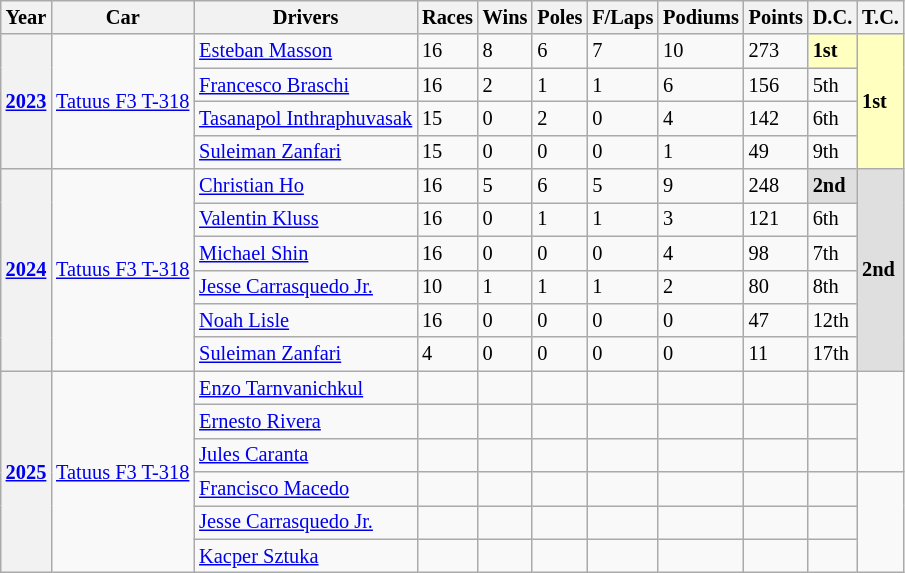<table class="wikitable" style="font-size:85%">
<tr>
<th>Year</th>
<th>Car</th>
<th>Drivers</th>
<th>Races</th>
<th>Wins</th>
<th>Poles</th>
<th>F/Laps</th>
<th>Podiums</th>
<th>Points</th>
<th>D.C.</th>
<th>T.C.</th>
</tr>
<tr>
<th rowspan="4"><a href='#'>2023</a></th>
<td rowspan="4"><a href='#'>Tatuus F3 T-318</a></td>
<td> <a href='#'>Esteban Masson</a></td>
<td>16</td>
<td>8</td>
<td>6</td>
<td>7</td>
<td>10</td>
<td>273</td>
<td style="background:#FFFFBF;"><strong>1st</strong></td>
<td rowspan="4" style="background:#FFFFBF;"><strong>1st</strong></td>
</tr>
<tr>
<td> <a href='#'>Francesco Braschi</a></td>
<td>16</td>
<td>2</td>
<td>1</td>
<td>1</td>
<td>6</td>
<td>156</td>
<td>5th</td>
</tr>
<tr>
<td> <a href='#'>Tasanapol Inthraphuvasak</a></td>
<td>15</td>
<td>0</td>
<td>2</td>
<td>0</td>
<td>4</td>
<td>142</td>
<td>6th</td>
</tr>
<tr>
<td> <a href='#'>Suleiman Zanfari</a></td>
<td>15</td>
<td>0</td>
<td>0</td>
<td>0</td>
<td>1</td>
<td>49</td>
<td>9th</td>
</tr>
<tr>
<th rowspan="6"><a href='#'>2024</a></th>
<td rowspan="6"><a href='#'>Tatuus F3 T-318</a></td>
<td> <a href='#'>Christian Ho</a></td>
<td>16</td>
<td>5</td>
<td>6</td>
<td>5</td>
<td>9</td>
<td>248</td>
<td style="background:#DFDFDF;"><strong>2nd</strong></td>
<td rowspan="6" style="background:#DFDFDF;"><strong>2nd</strong></td>
</tr>
<tr>
<td> <a href='#'>Valentin Kluss</a></td>
<td>16</td>
<td>0</td>
<td>1</td>
<td>1</td>
<td>3</td>
<td>121</td>
<td>6th</td>
</tr>
<tr>
<td> <a href='#'>Michael Shin</a></td>
<td>16</td>
<td>0</td>
<td>0</td>
<td>0</td>
<td>4</td>
<td>98</td>
<td>7th</td>
</tr>
<tr>
<td> <a href='#'>Jesse Carrasquedo Jr.</a></td>
<td>10</td>
<td>1</td>
<td>1</td>
<td>1</td>
<td>2</td>
<td>80</td>
<td>8th</td>
</tr>
<tr>
<td> <a href='#'>Noah Lisle</a></td>
<td>16</td>
<td>0</td>
<td>0</td>
<td>0</td>
<td>0</td>
<td>47</td>
<td>12th</td>
</tr>
<tr>
<td> <a href='#'>Suleiman Zanfari</a></td>
<td>4</td>
<td>0</td>
<td>0</td>
<td>0</td>
<td>0</td>
<td>11</td>
<td>17th</td>
</tr>
<tr>
<th rowspan="6"><a href='#'>2025</a></th>
<td rowspan="6"><a href='#'>Tatuus F3 T-318</a></td>
<td> <a href='#'>Enzo Tarnvanichkul</a></td>
<td></td>
<td></td>
<td></td>
<td></td>
<td></td>
<td></td>
<td></td>
<td rowspan="3"></td>
</tr>
<tr>
<td> <a href='#'>Ernesto Rivera</a></td>
<td></td>
<td></td>
<td></td>
<td></td>
<td></td>
<td></td>
<td></td>
</tr>
<tr>
<td> <a href='#'>Jules Caranta</a></td>
<td></td>
<td></td>
<td></td>
<td></td>
<td></td>
<td></td>
<td></td>
</tr>
<tr>
<td> <a href='#'>Francisco Macedo</a></td>
<td></td>
<td></td>
<td></td>
<td></td>
<td></td>
<td></td>
<td></td>
<td rowspan="3"></td>
</tr>
<tr>
<td> <a href='#'>Jesse Carrasquedo Jr.</a></td>
<td></td>
<td></td>
<td></td>
<td></td>
<td></td>
<td></td>
<td></td>
</tr>
<tr>
<td> <a href='#'>Kacper Sztuka</a></td>
<td></td>
<td></td>
<td></td>
<td></td>
<td></td>
<td></td>
<td></td>
</tr>
</table>
